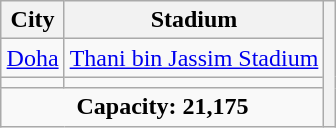<table class="wikitable" style="margin:1em auto; text-align:center;">
<tr>
<th>City</th>
<th>Stadium</th>
<th rowspan="4"></th>
</tr>
<tr>
<td><a href='#'>Doha</a></td>
<td><a href='#'>Thani bin Jassim Stadium</a></td>
</tr>
<tr>
<td></td>
<td></td>
</tr>
<tr>
<td colspan="2"><strong>Capacity: 21,175</strong></td>
</tr>
</table>
